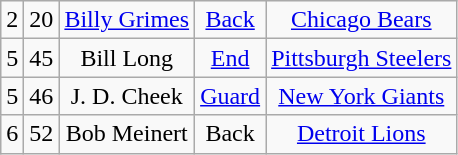<table class="wikitable" style="text-align:center">
<tr>
<td>2</td>
<td>20</td>
<td><a href='#'>Billy Grimes</a></td>
<td><a href='#'>Back</a></td>
<td><a href='#'>Chicago Bears</a></td>
</tr>
<tr>
<td>5</td>
<td>45</td>
<td>Bill Long</td>
<td><a href='#'>End</a></td>
<td><a href='#'>Pittsburgh Steelers</a></td>
</tr>
<tr>
<td>5</td>
<td>46</td>
<td>J. D. Cheek</td>
<td><a href='#'>Guard</a></td>
<td><a href='#'>New York Giants</a></td>
</tr>
<tr>
<td>6</td>
<td>52</td>
<td>Bob Meinert</td>
<td>Back</td>
<td><a href='#'>Detroit Lions</a></td>
</tr>
</table>
